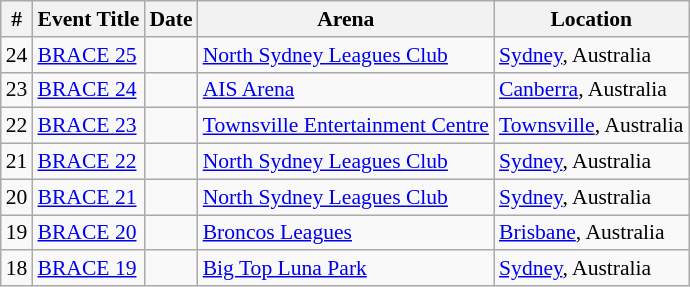<table class="sortable wikitable succession-box" style="font-size:90%;">
<tr>
<th scope="col">#</th>
<th scope="col">Event Title</th>
<th scope="col">Date</th>
<th scope="col">Arena</th>
<th scope="col">Location</th>
</tr>
<tr>
<td align="center">24</td>
<td><a href='#'>BRACE 25</a></td>
<td></td>
<td><a href='#'>North Sydney Leagues Club</a></td>
<td><a href='#'>Sydney</a>, Australia</td>
</tr>
<tr>
<td align="center">23</td>
<td><a href='#'>BRACE 24</a></td>
<td></td>
<td><a href='#'>AIS Arena</a></td>
<td><a href='#'>Canberra</a>, Australia</td>
</tr>
<tr>
<td align="center">22</td>
<td><a href='#'>BRACE 23</a></td>
<td></td>
<td><a href='#'>Townsville Entertainment Centre</a></td>
<td><a href='#'>Townsville</a>, Australia</td>
</tr>
<tr>
<td align="center">21</td>
<td><a href='#'>BRACE 22</a></td>
<td></td>
<td><a href='#'>North Sydney Leagues Club</a></td>
<td><a href='#'>Sydney</a>, Australia</td>
</tr>
<tr>
<td align="center">20</td>
<td><a href='#'>BRACE 21</a></td>
<td></td>
<td><a href='#'>North Sydney Leagues Club</a></td>
<td><a href='#'>Sydney</a>, Australia</td>
</tr>
<tr>
<td align="center">19</td>
<td><a href='#'>BRACE 20</a></td>
<td></td>
<td><a href='#'>Broncos Leagues</a></td>
<td><a href='#'>Brisbane</a>, Australia</td>
</tr>
<tr>
<td align="center">18</td>
<td><a href='#'>BRACE 19</a></td>
<td></td>
<td><a href='#'>Big Top Luna Park</a></td>
<td><a href='#'>Sydney</a>, Australia</td>
</tr>
</table>
